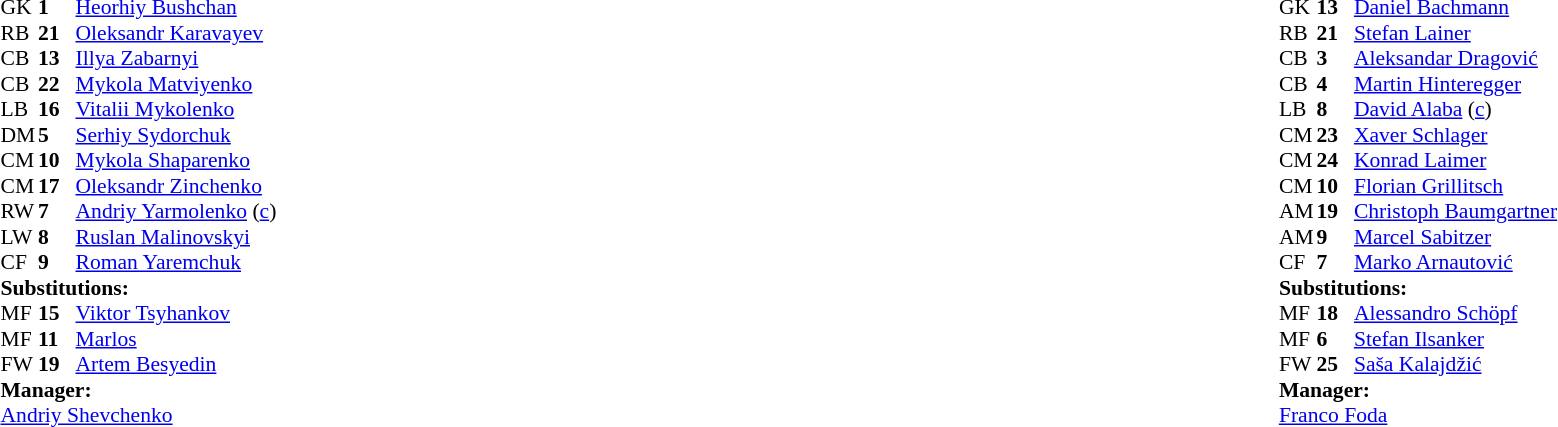<table width="100%">
<tr>
<td valign="top" width="40%"><br><table style="font-size:90%" cellspacing="0" cellpadding="0">
<tr>
<th width=25></th>
<th width=25></th>
</tr>
<tr>
<td>GK</td>
<td><strong>1</strong></td>
<td><a href='#'>Heorhiy Bushchan</a></td>
</tr>
<tr>
<td>RB</td>
<td><strong>21</strong></td>
<td><a href='#'>Oleksandr Karavayev</a></td>
</tr>
<tr>
<td>CB</td>
<td><strong>13</strong></td>
<td><a href='#'>Illya Zabarnyi</a></td>
</tr>
<tr>
<td>CB</td>
<td><strong>22</strong></td>
<td><a href='#'>Mykola Matviyenko</a></td>
</tr>
<tr>
<td>LB</td>
<td><strong>16</strong></td>
<td><a href='#'>Vitalii Mykolenko</a></td>
<td></td>
<td></td>
</tr>
<tr>
<td>DM</td>
<td><strong>5</strong></td>
<td><a href='#'>Serhiy Sydorchuk</a></td>
</tr>
<tr>
<td>CM</td>
<td><strong>10</strong></td>
<td><a href='#'>Mykola Shaparenko</a></td>
<td></td>
<td></td>
</tr>
<tr>
<td>CM</td>
<td><strong>17</strong></td>
<td><a href='#'>Oleksandr Zinchenko</a></td>
</tr>
<tr>
<td>RW</td>
<td><strong>7</strong></td>
<td><a href='#'>Andriy Yarmolenko</a> (<a href='#'>c</a>)</td>
</tr>
<tr>
<td>LW</td>
<td><strong>8</strong></td>
<td><a href='#'>Ruslan Malinovskyi</a></td>
<td></td>
<td></td>
</tr>
<tr>
<td>CF</td>
<td><strong>9</strong></td>
<td><a href='#'>Roman Yaremchuk</a></td>
</tr>
<tr>
<td colspan=3><strong>Substitutions:</strong></td>
</tr>
<tr>
<td>MF</td>
<td><strong>15</strong></td>
<td><a href='#'>Viktor Tsyhankov</a></td>
<td></td>
<td></td>
</tr>
<tr>
<td>MF</td>
<td><strong>11</strong></td>
<td><a href='#'>Marlos</a></td>
<td></td>
<td></td>
</tr>
<tr>
<td>FW</td>
<td><strong>19</strong></td>
<td><a href='#'>Artem Besyedin</a></td>
<td></td>
<td></td>
</tr>
<tr>
<td colspan=3><strong>Manager:</strong></td>
</tr>
<tr>
<td colspan=3><a href='#'>Andriy Shevchenko</a></td>
</tr>
</table>
</td>
<td valign="top"></td>
<td valign="top" width="50%"><br><table style="font-size:90%; margin:auto" cellspacing="0" cellpadding="0">
<tr>
<th width=25></th>
<th width=25></th>
</tr>
<tr>
<td>GK</td>
<td><strong>13</strong></td>
<td><a href='#'>Daniel Bachmann</a></td>
</tr>
<tr>
<td>RB</td>
<td><strong>21</strong></td>
<td><a href='#'>Stefan Lainer</a></td>
</tr>
<tr>
<td>CB</td>
<td><strong>3</strong></td>
<td><a href='#'>Aleksandar Dragović</a></td>
</tr>
<tr>
<td>CB</td>
<td><strong>4</strong></td>
<td><a href='#'>Martin Hinteregger</a></td>
</tr>
<tr>
<td>LB</td>
<td><strong>8</strong></td>
<td><a href='#'>David Alaba</a> (<a href='#'>c</a>)</td>
</tr>
<tr>
<td>CM</td>
<td><strong>23</strong></td>
<td><a href='#'>Xaver Schlager</a></td>
</tr>
<tr>
<td>CM</td>
<td><strong>24</strong></td>
<td><a href='#'>Konrad Laimer</a></td>
<td></td>
<td></td>
</tr>
<tr>
<td>CM</td>
<td><strong>10</strong></td>
<td><a href='#'>Florian Grillitsch</a></td>
</tr>
<tr>
<td>AM</td>
<td><strong>19</strong></td>
<td><a href='#'>Christoph Baumgartner</a></td>
<td></td>
<td></td>
</tr>
<tr>
<td>AM</td>
<td><strong>9</strong></td>
<td><a href='#'>Marcel Sabitzer</a></td>
</tr>
<tr>
<td>CF</td>
<td><strong>7</strong></td>
<td><a href='#'>Marko Arnautović</a></td>
<td></td>
<td></td>
</tr>
<tr>
<td colspan=3><strong>Substitutions:</strong></td>
</tr>
<tr>
<td>MF</td>
<td><strong>18</strong></td>
<td><a href='#'>Alessandro Schöpf</a></td>
<td></td>
<td></td>
</tr>
<tr>
<td>MF</td>
<td><strong>6</strong></td>
<td><a href='#'>Stefan Ilsanker</a></td>
<td></td>
<td></td>
</tr>
<tr>
<td>FW</td>
<td><strong>25</strong></td>
<td><a href='#'>Saša Kalajdžić</a></td>
<td></td>
<td></td>
</tr>
<tr>
<td colspan=3><strong>Manager:</strong></td>
</tr>
<tr>
<td colspan=3> <a href='#'>Franco Foda</a></td>
</tr>
</table>
</td>
</tr>
</table>
